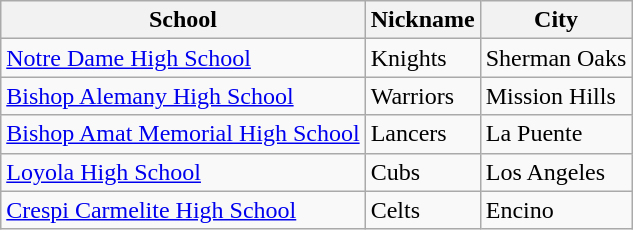<table class="wikitable">
<tr>
<th>School</th>
<th>Nickname</th>
<th>City</th>
</tr>
<tr>
<td><a href='#'>Notre Dame High School</a></td>
<td>Knights</td>
<td>Sherman Oaks</td>
</tr>
<tr>
<td><a href='#'>Bishop Alemany High School</a></td>
<td>Warriors</td>
<td>Mission Hills</td>
</tr>
<tr>
<td><a href='#'>Bishop Amat Memorial High School</a></td>
<td>Lancers</td>
<td>La Puente</td>
</tr>
<tr>
<td><a href='#'>Loyola High School</a></td>
<td>Cubs</td>
<td>Los Angeles</td>
</tr>
<tr>
<td><a href='#'>Crespi Carmelite High School</a></td>
<td>Celts</td>
<td>Encino</td>
</tr>
</table>
